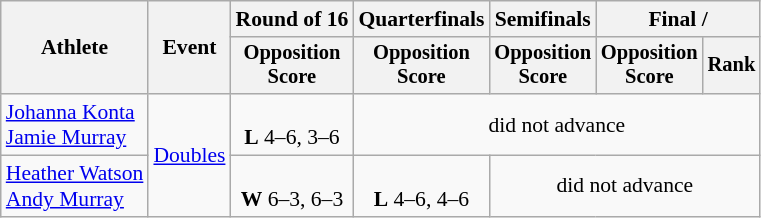<table class=wikitable style="font-size:90%">
<tr>
<th rowspan="2">Athlete</th>
<th rowspan="2">Event</th>
<th>Round of 16</th>
<th>Quarterfinals</th>
<th>Semifinals</th>
<th colspan=2>Final / </th>
</tr>
<tr style="font-size:95%">
<th>Opposition<br>Score</th>
<th>Opposition<br>Score</th>
<th>Opposition<br>Score</th>
<th>Opposition<br>Score</th>
<th>Rank</th>
</tr>
<tr align=center>
<td align=left><a href='#'>Johanna Konta</a><br><a href='#'>Jamie Murray</a></td>
<td align=left rowspan="2"><a href='#'>Doubles</a></td>
<td><br><strong>L</strong> 4–6, 3–6</td>
<td colspan=4>did not advance</td>
</tr>
<tr align=center>
<td align=left><a href='#'>Heather Watson</a><br><a href='#'>Andy Murray</a></td>
<td><br><strong>W</strong> 6–3, 6–3</td>
<td><br><strong>L</strong> 4–6, 4–6</td>
<td colspan=4>did not advance</td>
</tr>
</table>
